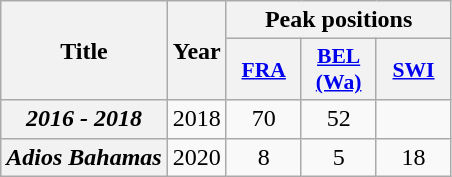<table class="wikitable plainrowheaders" style="text-align:center">
<tr>
<th scope="col" rowspan="2">Title</th>
<th scope="col" rowspan="2">Year</th>
<th scope="col" colspan="4">Peak positions</th>
</tr>
<tr>
<th scope="col" style="width:3em;font-size:90%;"><a href='#'>FRA</a><br></th>
<th scope="col" style="width:3em;font-size:90%;"><a href='#'>BEL <br>(Wa)</a><br></th>
<th scope="col" style="width:3em;font-size:90%;"><a href='#'>SWI</a><br></th>
</tr>
<tr>
<th scope="row"><em>2016 - 2018</em></th>
<td>2018</td>
<td>70</td>
<td>52</td>
<td></td>
</tr>
<tr>
<th scope="row"><em>Adios Bahamas</em></th>
<td>2020</td>
<td>8</td>
<td>5</td>
<td>18</td>
</tr>
</table>
